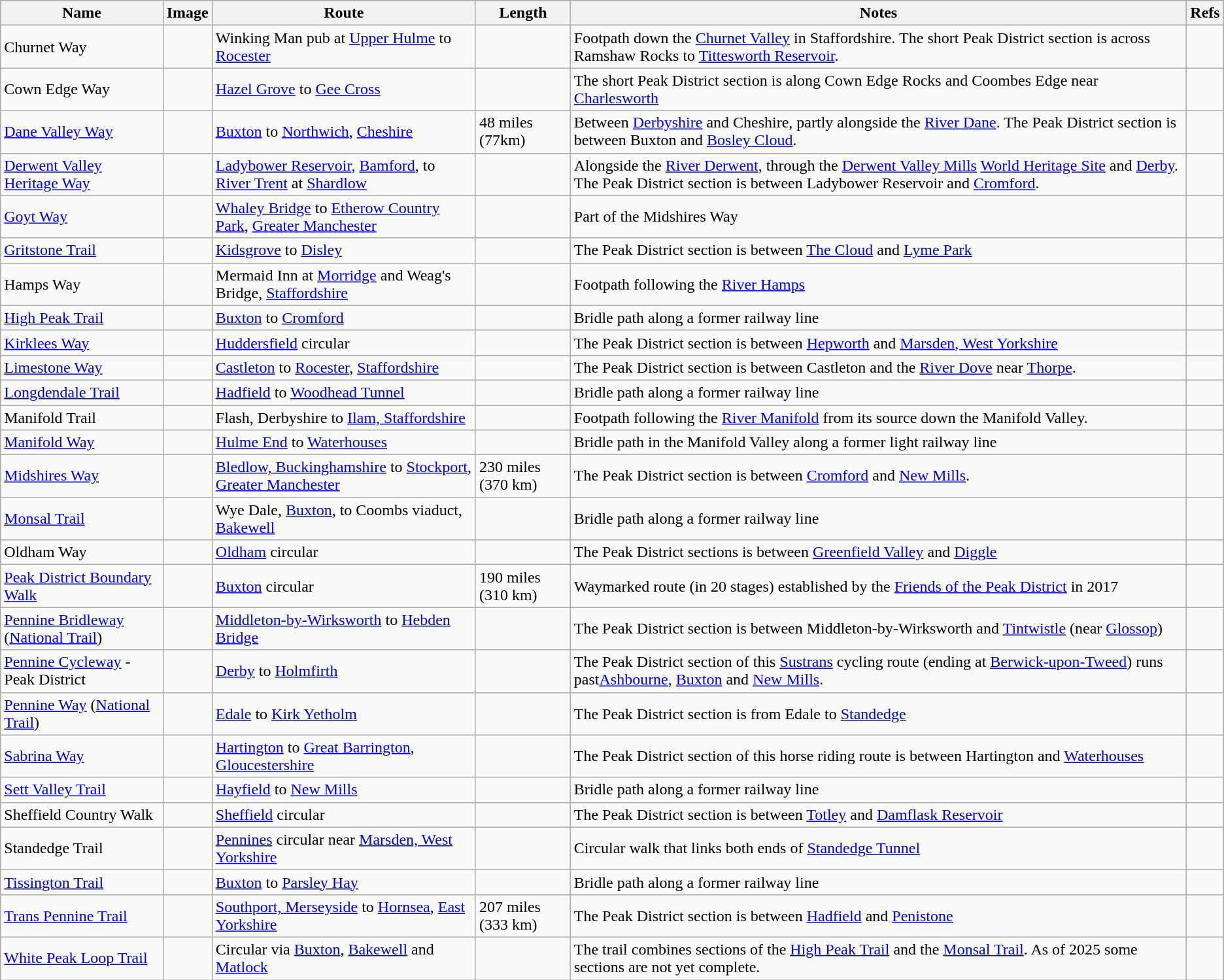<table class="wikitable sortable">
<tr>
<th>Name</th>
<th>Image</th>
<th>Route</th>
<th>Length</th>
<th>Notes</th>
<th>Refs</th>
</tr>
<tr>
<td>Churnet Way</td>
<td></td>
<td>Winking Man pub at <a href='#'>Upper Hulme</a> to <a href='#'>Rocester</a></td>
<td></td>
<td>Footpath down the <a href='#'>Churnet Valley</a> in Staffordshire. The short Peak District section is across Ramshaw Rocks to <a href='#'>Tittesworth Reservoir</a>.</td>
<td></td>
</tr>
<tr>
<td>Cown Edge Way</td>
<td></td>
<td><a href='#'>Hazel Grove</a> to <a href='#'>Gee Cross</a></td>
<td></td>
<td>The short Peak District section is along Cown Edge Rocks and Coombes Edge near <a href='#'>Charlesworth</a></td>
<td></td>
</tr>
<tr>
<td><a href='#'>Dane Valley Way</a></td>
<td></td>
<td><a href='#'>Buxton</a> to <a href='#'>Northwich</a>, <a href='#'>Cheshire</a></td>
<td>48 miles<br>(77km)</td>
<td>Between <a href='#'>Derbyshire</a> and Cheshire, partly alongside the <a href='#'>River Dane</a>. The Peak District section is between Buxton and <a href='#'>Bosley Cloud</a>.</td>
<td></td>
</tr>
<tr>
<td><a href='#'>Derwent Valley Heritage Way</a></td>
<td></td>
<td><a href='#'>Ladybower Reservoir</a>, <a href='#'>Bamford</a>, to <a href='#'>River Trent</a> at <a href='#'>Shardlow</a></td>
<td></td>
<td>Alongside the <a href='#'>River Derwent</a>, through the <a href='#'>Derwent Valley Mills</a> <a href='#'>World Heritage Site</a> and <a href='#'>Derby</a>. The Peak District section is between Ladybower Reservoir and <a href='#'>Cromford</a>.</td>
<td></td>
</tr>
<tr>
<td><a href='#'>Goyt Way</a></td>
<td></td>
<td><a href='#'>Whaley Bridge</a> to <a href='#'>Etherow Country Park</a>, <a href='#'>Greater Manchester</a></td>
<td></td>
<td>Part of the Midshires Way</td>
<td></td>
</tr>
<tr>
<td><a href='#'>Gritstone Trail</a></td>
<td></td>
<td><a href='#'>Kidsgrove</a> to <a href='#'>Disley</a></td>
<td></td>
<td>The Peak District section is between <a href='#'>The Cloud</a> and <a href='#'>Lyme Park</a></td>
<td></td>
</tr>
<tr>
<td>Hamps Way</td>
<td></td>
<td>Mermaid Inn at <a href='#'>Morridge</a> and Weag's Bridge, <a href='#'>Staffordshire</a></td>
<td></td>
<td>Footpath following the <a href='#'>River Hamps</a></td>
<td></td>
</tr>
<tr>
<td><a href='#'>High Peak Trail</a></td>
<td></td>
<td><a href='#'>Buxton</a> to <a href='#'>Cromford</a></td>
<td></td>
<td>Bridle path along a former railway line</td>
<td></td>
</tr>
<tr>
<td><a href='#'>Kirklees Way</a></td>
<td></td>
<td><a href='#'>Huddersfield</a> circular</td>
<td></td>
<td>The Peak District section is between <a href='#'>Hepworth</a> and <a href='#'>Marsden, West Yorkshire</a></td>
<td></td>
</tr>
<tr>
<td><a href='#'>Limestone Way</a></td>
<td></td>
<td><a href='#'>Castleton</a> to <a href='#'>Rocester</a>, <a href='#'>Staffordshire</a></td>
<td></td>
<td>The Peak District section is between Castleton and the <a href='#'>River Dove</a> near <a href='#'>Thorpe</a>.</td>
<td></td>
</tr>
<tr>
<td><a href='#'>Longdendale Trail</a></td>
<td></td>
<td><a href='#'>Hadfield</a> to <a href='#'>Woodhead Tunnel</a></td>
<td></td>
<td>Bridle path along a former railway line</td>
<td></td>
</tr>
<tr>
<td>Manifold Trail</td>
<td></td>
<td>Flash, Derbyshire to <a href='#'>Ilam, Staffordshire</a></td>
<td></td>
<td>Footpath following the <a href='#'>River Manifold</a> from its source down the Manifold Valley.</td>
<td></td>
</tr>
<tr>
<td><a href='#'>Manifold Way</a></td>
<td></td>
<td><a href='#'>Hulme End</a> to <a href='#'>Waterhouses</a></td>
<td></td>
<td>Bridle path in the Manifold Valley along a former light railway line</td>
<td></td>
</tr>
<tr>
<td><a href='#'>Midshires Way</a></td>
<td></td>
<td><a href='#'>Bledlow, Buckinghamshire</a> to <a href='#'>Stockport</a>, <a href='#'>Greater Manchester</a></td>
<td>230 miles (370 km)</td>
<td>The Peak District section is between <a href='#'>Cromford</a> and <a href='#'>New Mills</a>.</td>
<td></td>
</tr>
<tr>
<td><a href='#'>Monsal Trail</a></td>
<td></td>
<td>Wye Dale, <a href='#'>Buxton</a>, to Coombs viaduct, <a href='#'>Bakewell</a></td>
<td></td>
<td>Bridle path along a former railway line</td>
<td></td>
</tr>
<tr>
<td>Oldham Way</td>
<td></td>
<td><a href='#'>Oldham</a> circular</td>
<td></td>
<td>The Peak District sections is between <a href='#'>Greenfield Valley</a> and <a href='#'>Diggle</a></td>
<td></td>
</tr>
<tr>
<td><a href='#'>Peak District Boundary Walk</a></td>
<td></td>
<td><a href='#'>Buxton</a> circular</td>
<td>190 miles (310 km)</td>
<td>Waymarked route (in 20 stages) established by the <a href='#'>Friends of the Peak District</a> in 2017</td>
<td></td>
</tr>
<tr>
<td><a href='#'>Pennine Bridleway</a> (<a href='#'>National Trail</a>)</td>
<td></td>
<td><a href='#'>Middleton-by-Wirksworth</a> to <a href='#'>Hebden Bridge</a></td>
<td></td>
<td>The Peak District section is between Middleton-by-Wirksworth and <a href='#'>Tintwistle</a> (near <a href='#'>Glossop</a>)</td>
<td></td>
</tr>
<tr>
<td><a href='#'>Pennine Cycleway</a> - Peak District</td>
<td></td>
<td><a href='#'>Derby</a> to <a href='#'>Holmfirth</a></td>
<td></td>
<td>The Peak District section of this <a href='#'>Sustrans</a> cycling route (ending at <a href='#'>Berwick-upon-Tweed</a>) runs past<a href='#'>Ashbourne</a>, <a href='#'>Buxton</a> and <a href='#'>New Mills</a>.</td>
<td></td>
</tr>
<tr>
<td><a href='#'>Pennine Way</a> (<a href='#'>National Trail</a>)</td>
<td></td>
<td><a href='#'>Edale</a> to <a href='#'>Kirk Yetholm</a></td>
<td></td>
<td>The Peak District section is from Edale to <a href='#'>Standedge</a></td>
<td></td>
</tr>
<tr>
<td><a href='#'>Sabrina Way</a></td>
<td></td>
<td><a href='#'>Hartington</a> to <a href='#'>Great Barrington</a>, <a href='#'>Gloucestershire</a></td>
<td></td>
<td>The Peak District section of this horse riding route is between Hartington and <a href='#'>Waterhouses</a></td>
<td></td>
</tr>
<tr>
<td><a href='#'>Sett Valley Trail</a></td>
<td></td>
<td><a href='#'>Hayfield</a> to <a href='#'>New Mills</a></td>
<td></td>
<td>Bridle path along a former railway line</td>
<td></td>
</tr>
<tr>
<td>Sheffield Country Walk</td>
<td></td>
<td><a href='#'>Sheffield</a> circular</td>
<td></td>
<td>The Peak District section is between <a href='#'>Totley</a> and <a href='#'>Damflask Reservoir</a></td>
<td></td>
</tr>
<tr>
<td>Standedge Trail</td>
<td></td>
<td><a href='#'>Pennines</a> circular near <a href='#'>Marsden, West Yorkshire</a></td>
<td></td>
<td>Circular walk that links both ends of <a href='#'>Standedge Tunnel</a></td>
<td></td>
</tr>
<tr>
<td><a href='#'>Tissington Trail</a></td>
<td></td>
<td><a href='#'>Buxton</a> to <a href='#'>Parsley Hay</a></td>
<td></td>
<td>Bridle path along a former railway line</td>
<td></td>
</tr>
<tr>
<td><a href='#'>Trans Pennine Trail</a></td>
<td></td>
<td><a href='#'>Southport, Merseyside</a> to <a href='#'>Hornsea</a>, <a href='#'>East Yorkshire</a></td>
<td>207 miles (333 km)</td>
<td>The Peak District section is between <a href='#'>Hadfield</a> and <a href='#'>Penistone</a></td>
<td></td>
</tr>
<tr>
<td><a href='#'>White Peak Loop Trail</a></td>
<td></td>
<td>Circular via <a href='#'>Buxton</a>, <a href='#'>Bakewell</a> and <a href='#'>Matlock</a></td>
<td></td>
<td>The trail combines sections of the <a href='#'>High Peak Trail</a> and the <a href='#'>Monsal Trail</a>. As of 2025 some sections are not yet complete.</td>
<td></td>
</tr>
</table>
